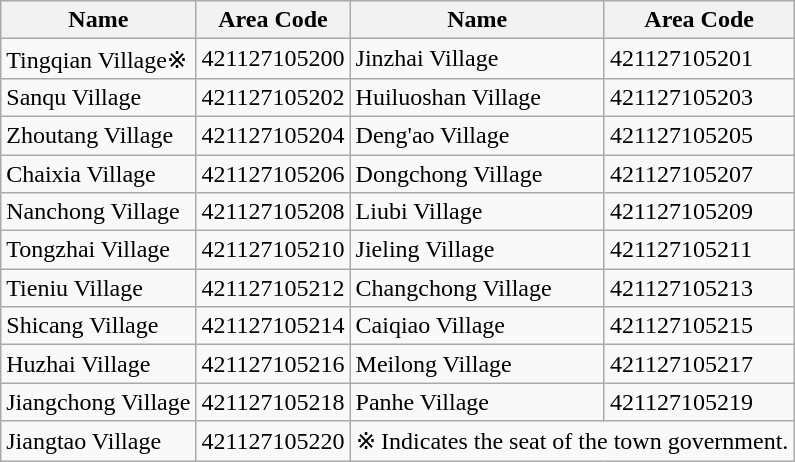<table class="wikitable">
<tr>
<th>Name</th>
<th>Area Code</th>
<th>Name</th>
<th>Area Code</th>
</tr>
<tr>
<td>Tingqian Village※</td>
<td>421127105200</td>
<td>Jinzhai Village</td>
<td>421127105201</td>
</tr>
<tr>
<td>Sanqu Village</td>
<td>421127105202</td>
<td>Huiluoshan Village</td>
<td>421127105203</td>
</tr>
<tr>
<td>Zhoutang Village</td>
<td>421127105204</td>
<td>Deng'ao Village</td>
<td>421127105205</td>
</tr>
<tr>
<td>Chaixia Village</td>
<td>421127105206</td>
<td>Dongchong Village</td>
<td>421127105207</td>
</tr>
<tr>
<td>Nanchong Village</td>
<td>421127105208</td>
<td>Liubi Village</td>
<td>421127105209</td>
</tr>
<tr>
<td>Tongzhai Village</td>
<td>421127105210</td>
<td>Jieling Village</td>
<td>421127105211</td>
</tr>
<tr>
<td>Tieniu Village</td>
<td>421127105212</td>
<td>Changchong Village</td>
<td>421127105213</td>
</tr>
<tr>
<td>Shicang Village</td>
<td>421127105214</td>
<td>Caiqiao Village</td>
<td>421127105215</td>
</tr>
<tr>
<td>Huzhai Village</td>
<td>421127105216</td>
<td>Meilong Village</td>
<td>421127105217</td>
</tr>
<tr>
<td>Jiangchong Village</td>
<td>421127105218</td>
<td>Panhe Village</td>
<td>421127105219</td>
</tr>
<tr>
<td>Jiangtao Village</td>
<td>421127105220</td>
<td colspan="2">※ Indicates the seat of the town government.</td>
</tr>
</table>
